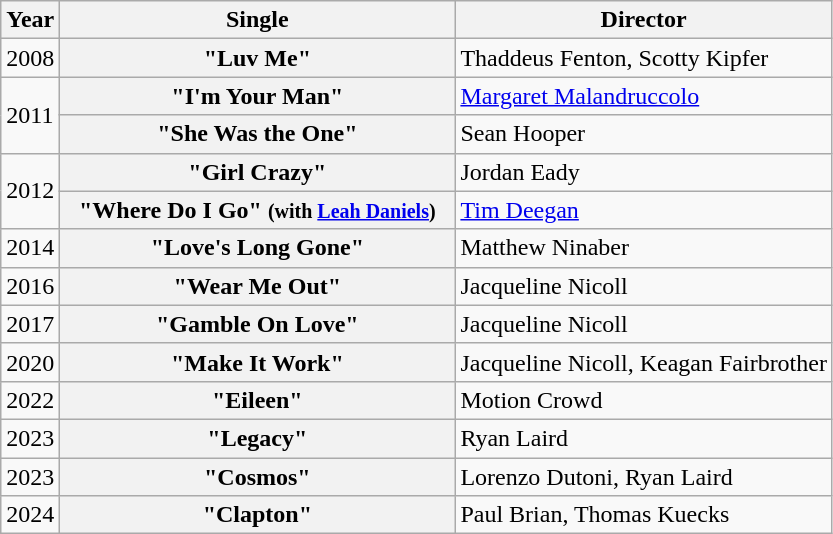<table class="wikitable plainrowheaders">
<tr>
<th>Year</th>
<th style="width:16em;">Single</th>
<th>Director</th>
</tr>
<tr>
<td>2008</td>
<th scope="row">"Luv Me"</th>
<td>Thaddeus Fenton, Scotty Kipfer</td>
</tr>
<tr>
<td rowspan="2">2011</td>
<th scope="row">"I'm Your Man"</th>
<td><a href='#'>Margaret Malandruccolo</a></td>
</tr>
<tr>
<th scope="row">"She Was the One"</th>
<td>Sean Hooper</td>
</tr>
<tr>
<td rowspan="2">2012</td>
<th scope="row">"Girl Crazy"</th>
<td>Jordan Eady</td>
</tr>
<tr>
<th scope="row">"Where Do I Go" <small>(with <a href='#'>Leah Daniels</a>)</small></th>
<td><a href='#'>Tim Deegan</a></td>
</tr>
<tr>
<td>2014</td>
<th scope="row">"Love's Long Gone"</th>
<td>Matthew Ninaber</td>
</tr>
<tr>
<td>2016</td>
<th scope="row">"Wear Me Out"</th>
<td>Jacqueline Nicoll</td>
</tr>
<tr>
<td>2017</td>
<th scope="row">"Gamble On Love"</th>
<td>Jacqueline Nicoll</td>
</tr>
<tr>
<td>2020</td>
<th scope="row">"Make It Work"</th>
<td>Jacqueline Nicoll, Keagan Fairbrother</td>
</tr>
<tr>
<td>2022</td>
<th scope="row">"Eileen"</th>
<td>Motion Crowd</td>
</tr>
<tr>
<td>2023</td>
<th scope="row">"Legacy"</th>
<td>Ryan Laird</td>
</tr>
<tr>
<td>2023</td>
<th scope="row">"Cosmos"</th>
<td>Lorenzo Dutoni, Ryan Laird</td>
</tr>
<tr>
<td>2024</td>
<th scope="row">"Clapton"</th>
<td>Paul Brian, Thomas Kuecks</td>
</tr>
</table>
